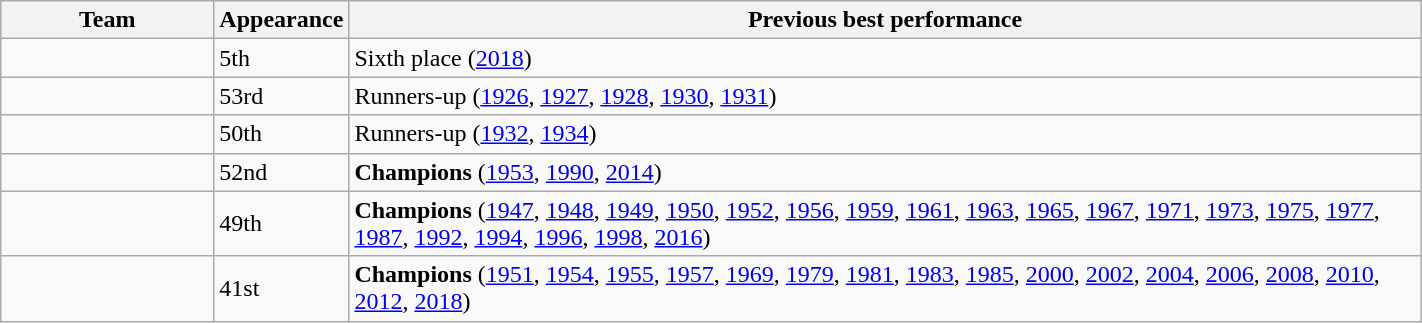<table class="wikitable sortable" width=75%>
<tr>
<th width=15%>Team</th>
<th>Appearance</th>
<th>Previous best performance</th>
</tr>
<tr>
<td></td>
<td>5th</td>
<td>Sixth place (<a href='#'>2018</a>)</td>
</tr>
<tr>
<td></td>
<td>53rd</td>
<td>Runners-up (<a href='#'>1926</a>, <a href='#'>1927</a>, <a href='#'>1928</a>, <a href='#'>1930</a>, <a href='#'>1931</a>)</td>
</tr>
<tr>
<td></td>
<td>50th</td>
<td>Runners-up (<a href='#'>1932</a>, <a href='#'>1934</a>)</td>
</tr>
<tr>
<td></td>
<td>52nd</td>
<td><strong>Champions</strong> (<a href='#'>1953</a>, <a href='#'>1990</a>, <a href='#'>2014</a>)</td>
</tr>
<tr>
<td></td>
<td>49th</td>
<td><strong>Champions</strong> (<a href='#'>1947</a>, <a href='#'>1948</a>, <a href='#'>1949</a>, <a href='#'>1950</a>, <a href='#'>1952</a>, <a href='#'>1956</a>, <a href='#'>1959</a>, <a href='#'>1961</a>, <a href='#'>1963</a>, <a href='#'>1965</a>, <a href='#'>1967</a>, <a href='#'>1971</a>, <a href='#'>1973</a>, <a href='#'>1975</a>, <a href='#'>1977</a>, <a href='#'>1987</a>, <a href='#'>1992</a>, <a href='#'>1994</a>, <a href='#'>1996</a>, <a href='#'>1998</a>, <a href='#'>2016</a>)</td>
</tr>
<tr>
<td></td>
<td>41st</td>
<td><strong>Champions</strong> (<a href='#'>1951</a>, <a href='#'>1954</a>, <a href='#'>1955</a>, <a href='#'>1957</a>, <a href='#'>1969</a>, <a href='#'>1979</a>, <a href='#'>1981</a>, <a href='#'>1983</a>, <a href='#'>1985</a>, <a href='#'>2000</a>, <a href='#'>2002</a>, <a href='#'>2004</a>, <a href='#'>2006</a>, <a href='#'>2008</a>, <a href='#'>2010</a>, <a href='#'>2012</a>, <a href='#'>2018</a>)</td>
</tr>
</table>
